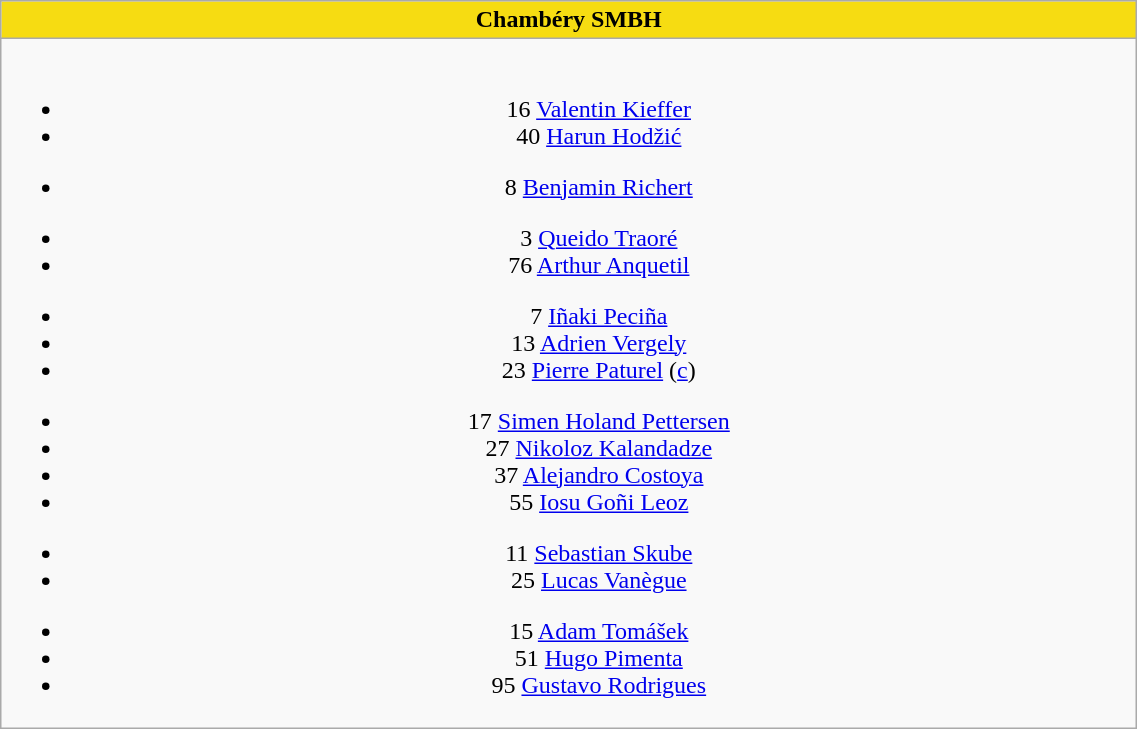<table class="wikitable" style="font-size:100%; text-align:center;" width=60%>
<tr>
<th colspan=5 style="background-color:#F6DC12;color:black;text-align:center;"> Chambéry SMBH</th>
</tr>
<tr>
<td><br>
<ul><li>16  <a href='#'>Valentin Kieffer</a></li><li>40  <a href='#'>Harun Hodžić</a> </li></ul><ul><li>8  <a href='#'>Benjamin Richert</a></li></ul><ul><li>3  <a href='#'>Queido Traoré</a> </li><li>76  <a href='#'>Arthur Anquetil</a></li></ul><ul><li>7  <a href='#'>Iñaki Peciña</a></li><li>13  <a href='#'>Adrien Vergely</a></li><li>23  <a href='#'>Pierre Paturel</a> (<a href='#'>c</a>)</li></ul><ul><li>17  <a href='#'>Simen Holand Pettersen</a></li><li>27  <a href='#'>Nikoloz Kalandadze</a> </li><li>37  <a href='#'>Alejandro Costoya</a> </li><li>55  <a href='#'>Iosu Goñi Leoz</a></li></ul><ul><li>11  <a href='#'>Sebastian Skube</a></li><li>25  <a href='#'>Lucas Vanègue</a></li></ul><ul><li>15  <a href='#'>Adam Tomášek</a></li><li>51  <a href='#'>Hugo Pimenta</a> </li><li>95  <a href='#'>Gustavo Rodrigues</a></li></ul></td>
</tr>
</table>
